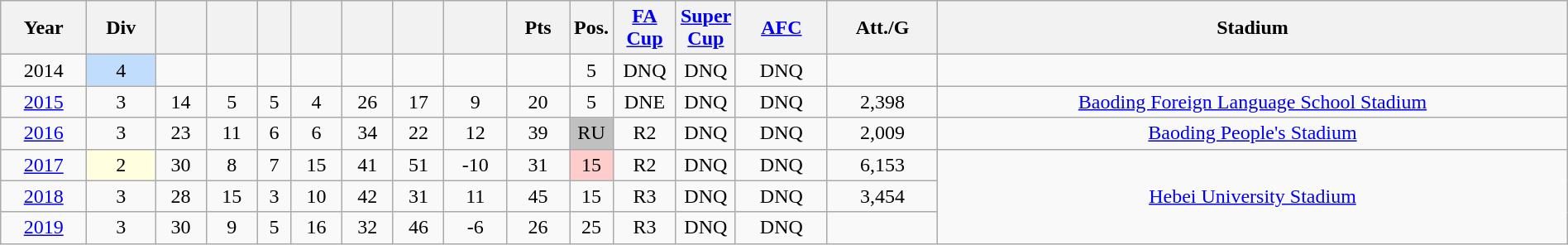<table class="wikitable sortable" width=100% style=text-align:Center>
<tr>
<th>Year</th>
<th>Div</th>
<th></th>
<th></th>
<th></th>
<th></th>
<th></th>
<th></th>
<th></th>
<th>Pts</th>
<th width=2%>Pos.</th>
<th width=4%><a href='#'>FA Cup</a></th>
<th width=2%><a href='#'>Super Cup</a></th>
<th><a href='#'>AFC</a></th>
<th>Att./G</th>
<th>Stadium</th>
</tr>
<tr>
<td>2014</td>
<td bgcolor=#c1ddfd>4</td>
<td></td>
<td></td>
<td></td>
<td></td>
<td></td>
<td></td>
<td></td>
<td></td>
<td>5</td>
<td>DNQ</td>
<td>DNQ</td>
<td>DNQ</td>
<td></td>
<td></td>
</tr>
<tr>
<td><a href='#'>2015</a></td>
<td>3</td>
<td>14</td>
<td>5</td>
<td>5</td>
<td>4</td>
<td>26</td>
<td>17</td>
<td>9</td>
<td>20</td>
<td>5</td>
<td>DNE</td>
<td>DNQ</td>
<td>DNQ</td>
<td>2,398</td>
<td><a href='#'>Baoding Foreign Language School Stadium</a></td>
</tr>
<tr>
<td><a href='#'>2016</a></td>
<td>3</td>
<td>23</td>
<td>11</td>
<td>6</td>
<td>6</td>
<td>34</td>
<td>22</td>
<td>12</td>
<td>39</td>
<td bgcolor=#C0C0C0>RU</td>
<td>R2</td>
<td>DNQ</td>
<td>DNQ</td>
<td>2,009</td>
<td><a href='#'>Baoding People's Stadium</a></td>
</tr>
<tr>
<td><a href='#'>2017</a></td>
<td bgcolor=#FFFFE0>2</td>
<td>30</td>
<td>8</td>
<td>7</td>
<td>15</td>
<td>41</td>
<td>51</td>
<td>-10</td>
<td>31</td>
<td bgcolor=#ffcccc>15</td>
<td>R2</td>
<td>DNQ</td>
<td>DNQ</td>
<td>6,153</td>
<td align=center rowspan=3><a href='#'>Hebei University Stadium</a></td>
</tr>
<tr>
<td><a href='#'>2018</a></td>
<td>3</td>
<td>28</td>
<td>15</td>
<td>3</td>
<td>10</td>
<td>42</td>
<td>31</td>
<td>11</td>
<td>45</td>
<td>15</td>
<td>R3</td>
<td>DNQ</td>
<td>DNQ</td>
<td>3,454</td>
</tr>
<tr>
<td><a href='#'>2019</a></td>
<td>3</td>
<td>30</td>
<td>9</td>
<td>5</td>
<td>16</td>
<td>32</td>
<td>46</td>
<td>-6</td>
<td>26</td>
<td>25</td>
<td>R3</td>
<td>DNQ</td>
<td>DNQ</td>
<td></td>
</tr>
</table>
